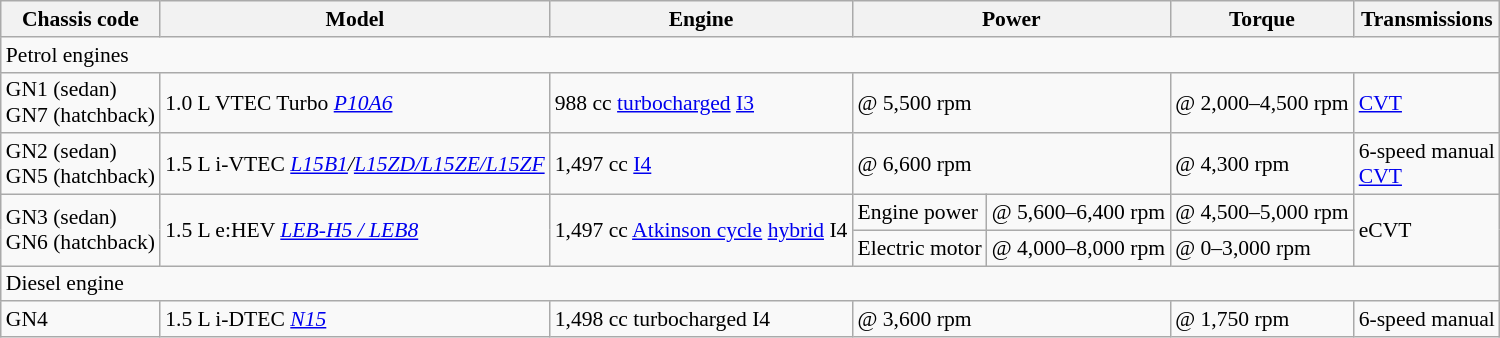<table class="wikitable" style="text-align:left; font-size:90%;">
<tr>
<th>Chassis code</th>
<th>Model</th>
<th>Engine</th>
<th colspan="2">Power</th>
<th>Torque</th>
<th>Transmissions</th>
</tr>
<tr>
<td colspan="7" >Petrol engines</td>
</tr>
<tr>
<td>GN1 (sedan)<br>GN7 (hatchback)</td>
<td>1.0 L VTEC Turbo <em><a href='#'>P10A6</a></em></td>
<td>988 cc <a href='#'>turbocharged</a> <a href='#'>I3</a></td>
<td colspan="2"> @ 5,500 rpm</td>
<td> @ 2,000–4,500 rpm</td>
<td><a href='#'>CVT</a></td>
</tr>
<tr>
<td>GN2 (sedan)<br>GN5 (hatchback)</td>
<td>1.5 L i-VTEC <em><a href='#'>L15B1</a>/<a href='#'>L15ZD/L15ZE/L15ZF</a></em></td>
<td>1,497 cc <a href='#'>I4</a></td>
<td colspan="2"> @ 6,600 rpm</td>
<td> @ 4,300 rpm</td>
<td>6-speed manual<br><a href='#'>CVT</a></td>
</tr>
<tr>
<td rowspan="2">GN3 (sedan)<br>GN6 (hatchback)</td>
<td rowspan="2">1.5 L e:HEV <em><a href='#'>LEB-H5 / LEB8</a></em></td>
<td rowspan="2">1,497 cc <a href='#'>Atkinson cycle</a> <a href='#'>hybrid</a> I4</td>
<td>Engine power</td>
<td> @ 5,600–6,400 rpm</td>
<td> @ 4,500–5,000 rpm</td>
<td rowspan="2">eCVT</td>
</tr>
<tr>
<td>Electric motor</td>
<td> @ 4,000–8,000 rpm</td>
<td> @ 0–3,000 rpm</td>
</tr>
<tr>
<td colspan="7" >Diesel engine</td>
</tr>
<tr>
<td>GN4</td>
<td>1.5 L i-DTEC <em><a href='#'>N15</a></em></td>
<td>1,498 cc turbocharged I4</td>
<td colspan="2"> @ 3,600 rpm</td>
<td> @ 1,750 rpm</td>
<td>6-speed manual</td>
</tr>
</table>
